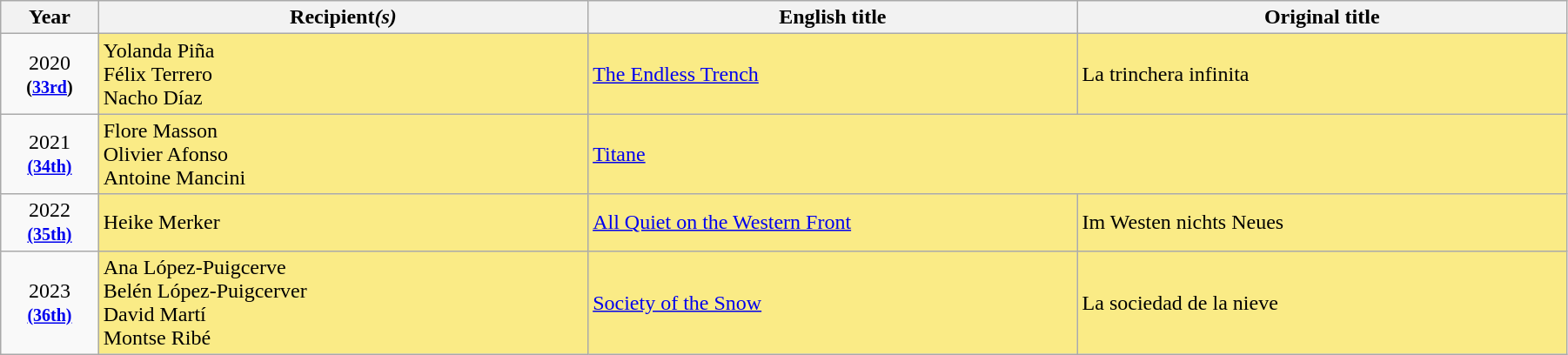<table class="wikitable" width="95%" cellpadding="5">
<tr>
<th width="5%"><strong>Year</strong></th>
<th width="25%"><strong>Recipient<strong><em>(s)<em></th>
<th width="25%"></strong>English title<strong></th>
<th width="25%"></strong>Original title<strong></th>
</tr>
<tr>
<td style="text-align:center;"></strong>2020<strong><br><small>(<a href='#'>33rd</a>)</small></td>
<td style="background:#FAEB86;"> </strong>Yolanda Piña<br> Félix Terrero<br> Nacho Díaz<strong></td>
<td style="background:#FAEB86;"></em></strong><a href='#'>The Endless Trench</a><strong><em></td>
<td style="background:#FAEB86;"></em></strong>La trinchera infinita<strong><em></td>
</tr>
<tr>
<td style="text-align:center;"></strong>2021<strong><br><small><a href='#'>(34th)</a></small></td>
<td style="background:#FAEB86;"></strong>Flore Masson<strong><br></strong>Olivier Afonso<strong><br></strong>Antoine Mancini<strong></td>
<td colspan="2" style="background:#FAEB86;"></em></strong><a href='#'>Titane</a><strong><em></td>
</tr>
<tr>
<td style="text-align:center;"></strong>2022<strong><br><small><a href='#'>(35th)</a></small></td>
<td style="background:#FAEB86;"> </strong>Heike Merker<strong></td>
<td style="background:#FAEB86;"></em></strong><a href='#'>All Quiet on the Western Front</a><strong><em></td>
<td style="background:#FAEB86;"></em></strong>Im Westen nichts Neues<strong><em></td>
</tr>
<tr>
<td style="text-align:center;"></strong>2023<strong><br><small><a href='#'>(36th)</a></small></td>
<td style="background:#FAEB86;"> </strong>Ana López-Puigcerve<strong><br> </strong>Belén López-Puigcerver<strong><br> </strong>David Martí<strong><br> </strong>Montse Ribé<strong></td>
<td style="background:#FAEB86;"></em></strong><a href='#'>Society of the Snow</a><strong><em></td>
<td style="background:#FAEB86;"></em></strong>La sociedad de la nieve<strong><em></td>
</tr>
</table>
